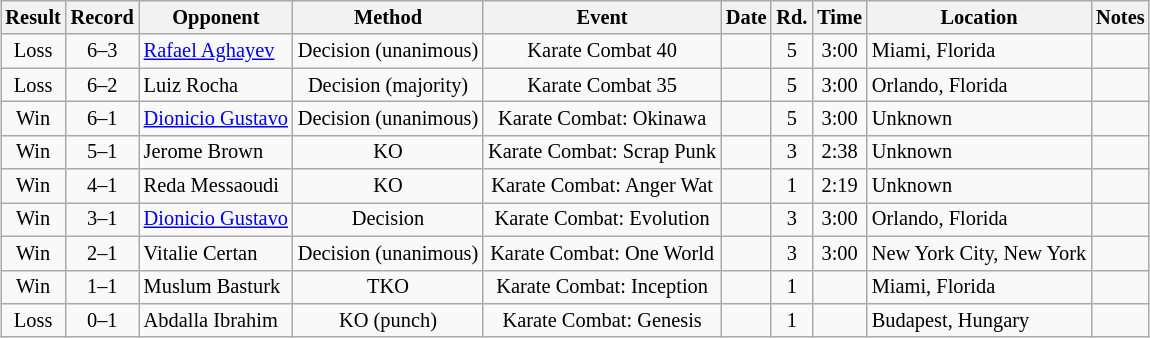<table class=wikitable style="margin:0.5em auto; font-size:85%;">
<tr>
<th>Result</th>
<th>Record</th>
<th>Opponent</th>
<th>Method</th>
<th>Event</th>
<th>Date</th>
<th>Rd.</th>
<th>Time</th>
<th>Location</th>
<th>Notes</th>
</tr>
<tr align=center>
<td>Loss</td>
<td>6–3</td>
<td align=left><a href='#'>Rafael Aghayev</a></td>
<td>Decision (unanimous)</td>
<td>Karate Combat 40</td>
<td></td>
<td>5</td>
<td>3:00</td>
<td align=left>Miami, Florida</td>
<td></td>
</tr>
<tr align=center>
<td>Loss</td>
<td>6–2</td>
<td align=left>Luiz Rocha</td>
<td>Decision (majority)</td>
<td>Karate Combat 35</td>
<td></td>
<td>5</td>
<td>3:00</td>
<td align=left>Orlando, Florida</td>
<td></td>
</tr>
<tr align=center>
<td>Win</td>
<td>6–1</td>
<td align=left><a href='#'>Dionicio Gustavo</a></td>
<td>Decision (unanimous)</td>
<td>Karate Combat: Okinawa</td>
<td></td>
<td>5</td>
<td>3:00</td>
<td align=left>Unknown</td>
<td></td>
</tr>
<tr align=center>
<td>Win</td>
<td>5–1</td>
<td align=left>Jerome Brown</td>
<td>KO</td>
<td>Karate Combat: Scrap Punk</td>
<td></td>
<td>3</td>
<td>2:38</td>
<td align=left>Unknown</td>
<td></td>
</tr>
<tr align=center>
<td>Win</td>
<td>4–1</td>
<td align=left>Reda Messaoudi</td>
<td>KO</td>
<td>Karate Combat: Anger Wat</td>
<td></td>
<td>1</td>
<td>2:19</td>
<td align=left>Unknown</td>
<td></td>
</tr>
<tr align=center>
<td>Win</td>
<td>3–1</td>
<td align=left><a href='#'>Dionicio Gustavo</a></td>
<td>Decision</td>
<td>Karate Combat: Evolution</td>
<td></td>
<td>3</td>
<td>3:00</td>
<td align=left>Orlando, Florida</td>
<td></td>
</tr>
<tr align=center>
<td>Win</td>
<td>2–1</td>
<td align=left>Vitalie Certan</td>
<td>Decision (unanimous)</td>
<td>Karate Combat: One World</td>
<td></td>
<td>3</td>
<td>3:00</td>
<td align=left>New York City, New York</td>
<td></td>
</tr>
<tr align=center>
<td>Win</td>
<td>1–1</td>
<td align=left>Muslum Basturk</td>
<td>TKO</td>
<td>Karate Combat: Inception</td>
<td></td>
<td>1</td>
<td></td>
<td align=left>Miami, Florida</td>
<td></td>
</tr>
<tr align=center>
<td>Loss</td>
<td>0–1</td>
<td align=left>Abdalla Ibrahim</td>
<td>KO (punch)</td>
<td>Karate Combat: Genesis</td>
<td></td>
<td>1</td>
<td></td>
<td align=left>Budapest, Hungary</td>
<td></td>
</tr>
</table>
